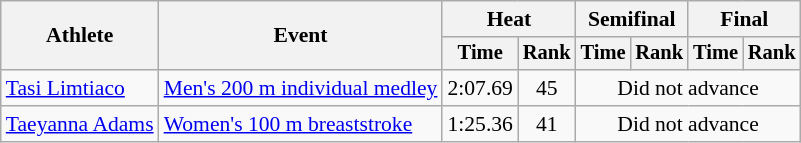<table class=wikitable style="font-size:90%">
<tr>
<th rowspan="2">Athlete</th>
<th rowspan="2">Event</th>
<th colspan="2">Heat</th>
<th colspan="2">Semifinal</th>
<th colspan="2">Final</th>
</tr>
<tr style="font-size:95%">
<th>Time</th>
<th>Rank</th>
<th>Time</th>
<th>Rank</th>
<th>Time</th>
<th>Rank</th>
</tr>
<tr align=center>
<td align=left><a href='#'>Tasi Limtiaco</a></td>
<td align=left><a href='#'>Men's 200 m individual medley</a></td>
<td>2:07.69</td>
<td>45</td>
<td colspan="4">Did not advance</td>
</tr>
<tr align=center>
<td align=left><a href='#'>Taeyanna Adams</a></td>
<td align=left><a href='#'>Women's 100 m breaststroke</a></td>
<td>1:25.36</td>
<td>41</td>
<td colspan="4">Did not advance</td>
</tr>
</table>
